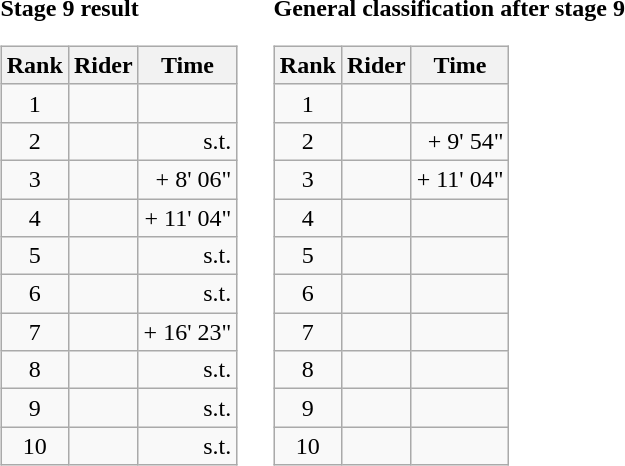<table>
<tr>
<td><strong>Stage 9 result</strong><br><table class="wikitable">
<tr>
<th scope="col">Rank</th>
<th scope="col">Rider</th>
<th scope="col">Time</th>
</tr>
<tr>
<td style="text-align:center;">1</td>
<td></td>
<td style="text-align:right;"></td>
</tr>
<tr>
<td style="text-align:center;">2</td>
<td></td>
<td style="text-align:right;">s.t.</td>
</tr>
<tr>
<td style="text-align:center;">3</td>
<td></td>
<td style="text-align:right;">+ 8' 06"</td>
</tr>
<tr>
<td style="text-align:center;">4</td>
<td></td>
<td style="text-align:right;">+ 11' 04"</td>
</tr>
<tr>
<td style="text-align:center;">5</td>
<td></td>
<td style="text-align:right;">s.t.</td>
</tr>
<tr>
<td style="text-align:center;">6</td>
<td></td>
<td style="text-align:right;">s.t.</td>
</tr>
<tr>
<td style="text-align:center;">7</td>
<td></td>
<td style="text-align:right;">+ 16' 23"</td>
</tr>
<tr>
<td style="text-align:center;">8</td>
<td></td>
<td style="text-align:right;">s.t.</td>
</tr>
<tr>
<td style="text-align:center;">9</td>
<td></td>
<td style="text-align:right;">s.t.</td>
</tr>
<tr>
<td style="text-align:center;">10</td>
<td></td>
<td style="text-align:right;">s.t.</td>
</tr>
</table>
</td>
<td></td>
<td><strong>General classification after stage 9</strong><br><table class="wikitable">
<tr>
<th scope="col">Rank</th>
<th scope="col">Rider</th>
<th scope="col">Time</th>
</tr>
<tr>
<td style="text-align:center;">1</td>
<td></td>
<td style="text-align:right;"></td>
</tr>
<tr>
<td style="text-align:center;">2</td>
<td></td>
<td style="text-align:right;">+ 9' 54"</td>
</tr>
<tr>
<td style="text-align:center;">3</td>
<td></td>
<td style="text-align:right;">+ 11' 04"</td>
</tr>
<tr>
<td style="text-align:center;">4</td>
<td></td>
<td></td>
</tr>
<tr>
<td style="text-align:center;">5</td>
<td></td>
<td></td>
</tr>
<tr>
<td style="text-align:center;">6</td>
<td></td>
<td></td>
</tr>
<tr>
<td style="text-align:center;">7</td>
<td></td>
<td></td>
</tr>
<tr>
<td style="text-align:center;">8</td>
<td></td>
<td></td>
</tr>
<tr>
<td style="text-align:center;">9</td>
<td></td>
<td></td>
</tr>
<tr>
<td style="text-align:center;">10</td>
<td></td>
<td></td>
</tr>
</table>
</td>
</tr>
</table>
